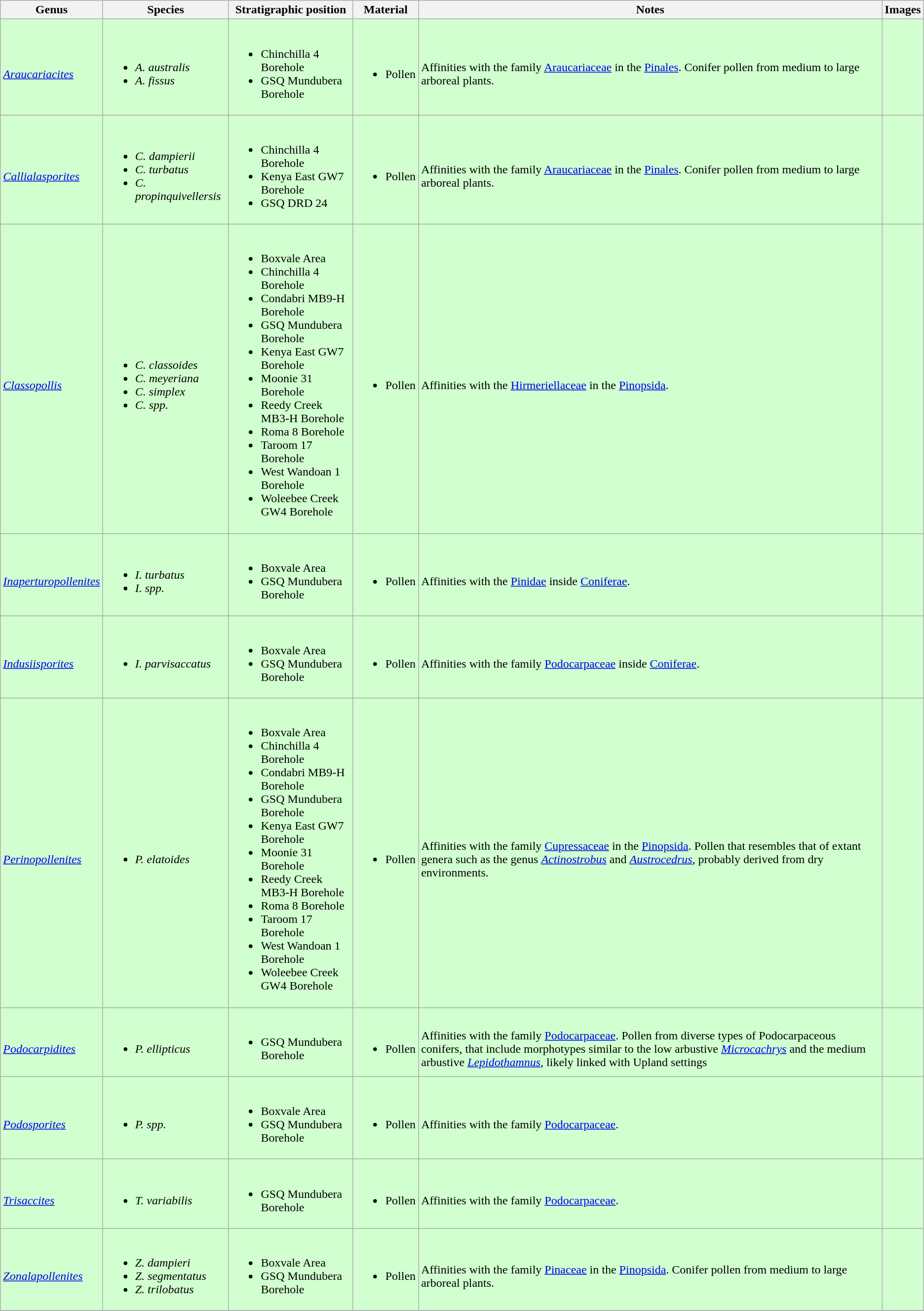<table class = "wikitable">
<tr>
<th>Genus</th>
<th>Species</th>
<th>Stratigraphic position</th>
<th>Material</th>
<th>Notes</th>
<th>Images</th>
</tr>
<tr>
<td style="background:#D1FFCF;"><br><em><a href='#'>Araucariacites</a></em></td>
<td style="background:#D1FFCF;"><br><ul><li><em>A. australis</em></li><li><em>A. fissus</em></li></ul></td>
<td style="background:#D1FFCF;"><br><ul><li>Chinchilla 4 Borehole</li><li>GSQ Mundubera Borehole</li></ul></td>
<td style="background:#D1FFCF;"><br><ul><li>Pollen</li></ul></td>
<td style="background:#D1FFCF;"><br>Affinities with the family <a href='#'>Araucariaceae</a> in the <a href='#'>Pinales</a>. Conifer pollen from medium to large arboreal plants.</td>
<td style="background:#D1FFCF;"><br></td>
</tr>
<tr>
<td style="background:#D1FFCF;"><br><em><a href='#'>Callialasporites</a></em></td>
<td style="background:#D1FFCF;"><br><ul><li><em>C. dampierii</em></li><li><em>C. turbatus</em></li><li><em>C. propinquivellersis</em></li></ul></td>
<td style="background:#D1FFCF;"><br><ul><li>Chinchilla 4 Borehole</li><li>Kenya East GW7 Borehole</li><li>GSQ DRD 24</li></ul></td>
<td style="background:#D1FFCF;"><br><ul><li>Pollen</li></ul></td>
<td style="background:#D1FFCF;"><br>Affinities with the family <a href='#'>Araucariaceae</a> in the <a href='#'>Pinales</a>. Conifer pollen from medium to large arboreal plants.</td>
<td style="background:#D1FFCF;"></td>
</tr>
<tr>
<td style="background:#D1FFCF;"><br><em><a href='#'>Classopollis</a></em></td>
<td style="background:#D1FFCF;"><br><ul><li><em>C. classoides</em></li><li><em>C. meyeriana</em></li><li><em>C. simplex</em></li><li><em>C. spp.</em></li></ul></td>
<td style="background:#D1FFCF;"><br><ul><li>Boxvale Area</li><li>Chinchilla 4 Borehole</li><li>Condabri MB9-H Borehole</li><li>GSQ Mundubera Borehole</li><li>Kenya East GW7 Borehole</li><li>Moonie 31 Borehole</li><li>Reedy Creek MB3-H Borehole</li><li>Roma 8 Borehole</li><li>Taroom 17 Borehole</li><li>West Wandoan 1 Borehole</li><li>Woleebee Creek GW4 Borehole</li></ul></td>
<td style="background:#D1FFCF;"><br><ul><li>Pollen</li></ul></td>
<td style="background:#D1FFCF;"><br>Affinities with the <a href='#'>Hirmeriellaceae</a> in the <a href='#'>Pinopsida</a>.</td>
<td style="background:#D1FFCF;"></td>
</tr>
<tr>
<td style="background:#D1FFCF;"><br><em><a href='#'>Inaperturopollenites</a></em></td>
<td style="background:#D1FFCF;"><br><ul><li><em>I. turbatus</em></li><li><em>I. spp.</em></li></ul></td>
<td style="background:#D1FFCF;"><br><ul><li>Boxvale Area</li><li>GSQ Mundubera Borehole</li></ul></td>
<td style="background:#D1FFCF;"><br><ul><li>Pollen</li></ul></td>
<td style="background:#D1FFCF;"><br>Affinities with the <a href='#'>Pinidae</a> inside <a href='#'>Coniferae</a>.</td>
<td style="background:#D1FFCF;"><br></td>
</tr>
<tr>
<td style="background:#D1FFCF;"><br><em><a href='#'>Indusiisporites</a></em></td>
<td style="background:#D1FFCF;"><br><ul><li><em>I. parvisaccatus</em></li></ul></td>
<td style="background:#D1FFCF;"><br><ul><li>Boxvale Area</li><li>GSQ Mundubera Borehole</li></ul></td>
<td style="background:#D1FFCF;"><br><ul><li>Pollen</li></ul></td>
<td style="background:#D1FFCF;"><br>Affinities with the family <a href='#'>Podocarpaceae</a> inside <a href='#'>Coniferae</a>.</td>
<td style="background:#D1FFCF;"></td>
</tr>
<tr>
<td style="background:#D1FFCF;"><br><em><a href='#'>Perinopollenites</a></em></td>
<td style="background:#D1FFCF;"><br><ul><li><em>P. elatoides</em></li></ul></td>
<td style="background:#D1FFCF;"><br><ul><li>Boxvale Area</li><li>Chinchilla 4 Borehole</li><li>Condabri MB9-H Borehole</li><li>GSQ Mundubera Borehole</li><li>Kenya East GW7 Borehole</li><li>Moonie 31 Borehole</li><li>Reedy Creek MB3-H Borehole</li><li>Roma 8 Borehole</li><li>Taroom 17 Borehole</li><li>West Wandoan 1 Borehole</li><li>Woleebee Creek GW4 Borehole</li></ul></td>
<td style="background:#D1FFCF;"><br><ul><li>Pollen</li></ul></td>
<td style="background:#D1FFCF;"><br>Affinities with the family <a href='#'>Cupressaceae</a> in the <a href='#'>Pinopsida</a>. Pollen that resembles that of extant genera such as the genus <em><a href='#'>Actinostrobus</a></em> and <em><a href='#'>Austrocedrus</a></em>, probably derived from dry environments.</td>
<td style="background:#D1FFCF;"><br></td>
</tr>
<tr>
<td style="background:#D1FFCF;"><br><em><a href='#'>Podocarpidites</a></em></td>
<td style="background:#D1FFCF;"><br><ul><li><em>P. ellipticus</em></li></ul></td>
<td style="background:#D1FFCF;"><br><ul><li>GSQ Mundubera Borehole</li></ul></td>
<td style="background:#D1FFCF;"><br><ul><li>Pollen</li></ul></td>
<td style="background:#D1FFCF;"><br>Affinities with the family <a href='#'>Podocarpaceae</a>. Pollen from diverse types of Podocarpaceous conifers, that include morphotypes similar to the low arbustive <em><a href='#'>Microcachrys</a></em> and the medium arbustive <em><a href='#'>Lepidothamnus</a></em>, likely linked with Upland settings</td>
<td style="background:#D1FFCF;"><br></td>
</tr>
<tr>
<td style="background:#D1FFCF;"><br><em><a href='#'>Podosporites</a></em></td>
<td style="background:#D1FFCF;"><br><ul><li><em>P. spp.</em></li></ul></td>
<td style="background:#D1FFCF;"><br><ul><li>Boxvale Area</li><li>GSQ Mundubera Borehole</li></ul></td>
<td style="background:#D1FFCF;"><br><ul><li>Pollen</li></ul></td>
<td style="background:#D1FFCF;"><br>Affinities with the family <a href='#'>Podocarpaceae</a>.</td>
<td style="background:#D1FFCF;"></td>
</tr>
<tr>
<td style="background:#D1FFCF;"><br><em><a href='#'>Trisaccites</a></em></td>
<td style="background:#D1FFCF;"><br><ul><li><em>T. variabilis</em></li></ul></td>
<td style="background:#D1FFCF;"><br><ul><li>GSQ Mundubera Borehole</li></ul></td>
<td style="background:#D1FFCF;"><br><ul><li>Pollen</li></ul></td>
<td style="background:#D1FFCF;"><br>Affinities with the family <a href='#'>Podocarpaceae</a>.</td>
<td style="background:#D1FFCF;"></td>
</tr>
<tr>
<td style="background:#D1FFCF;"><br><em><a href='#'>Zonalapollenites</a></em></td>
<td style="background:#D1FFCF;"><br><ul><li><em>Z. dampieri</em></li><li><em>Z. segmentatus</em></li><li><em>Z. trilobatus</em></li></ul></td>
<td style="background:#D1FFCF;"><br><ul><li>Boxvale Area</li><li>GSQ Mundubera Borehole</li></ul></td>
<td style="background:#D1FFCF;"><br><ul><li>Pollen</li></ul></td>
<td style="background:#D1FFCF;"><br>Affinities with the family <a href='#'>Pinaceae</a> in the <a href='#'>Pinopsida</a>. Conifer pollen from medium to large arboreal plants.</td>
<td style="background:#D1FFCF;"><br></td>
</tr>
<tr>
</tr>
</table>
